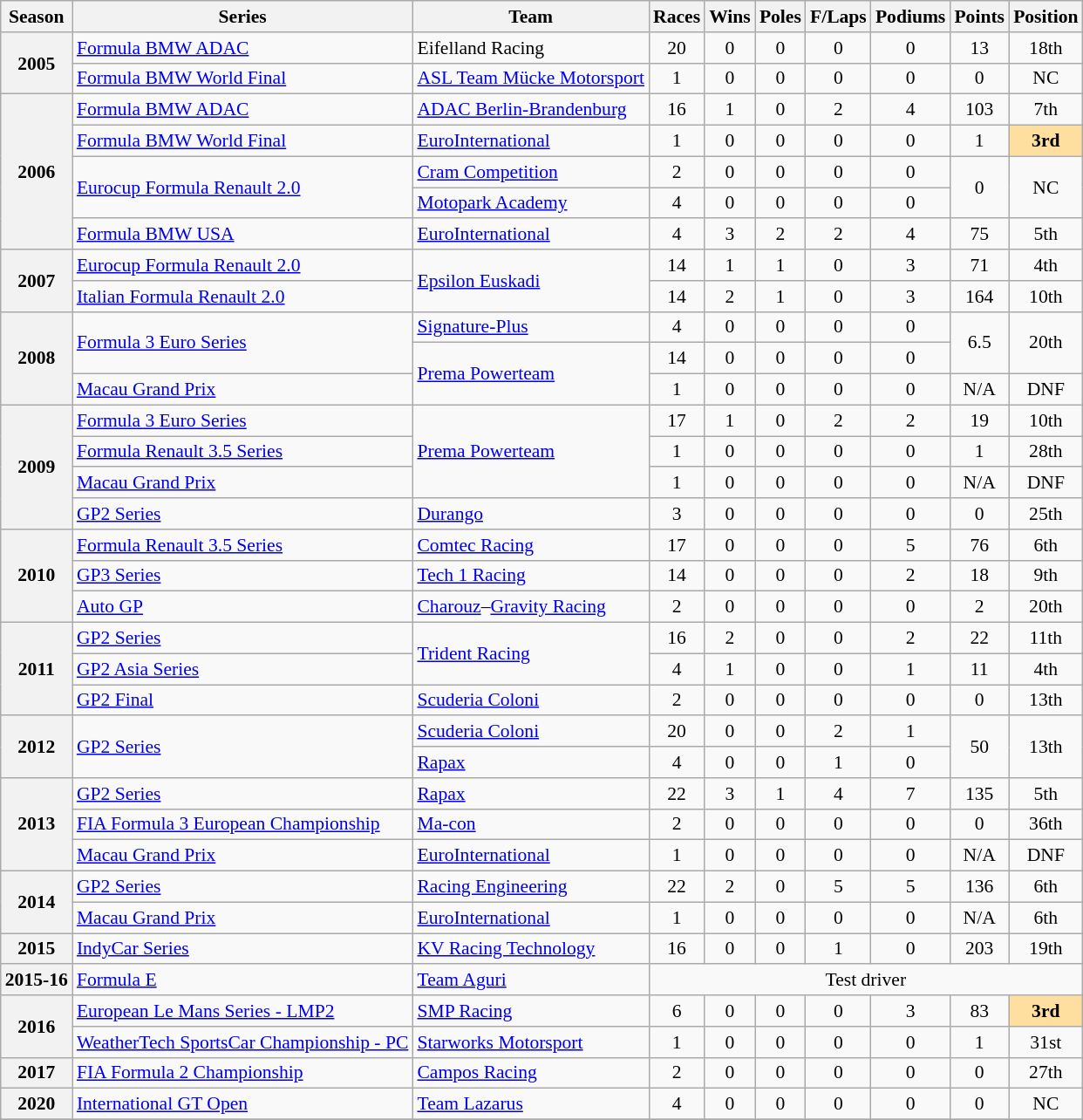<table class="wikitable" style="font-size: 90%; text-align:center">
<tr>
<th>Season</th>
<th>Series</th>
<th>Team</th>
<th>Races</th>
<th>Wins</th>
<th>Poles</th>
<th>F/Laps</th>
<th>Podiums</th>
<th>Points</th>
<th>Position</th>
</tr>
<tr>
<th rowspan=2>2005</th>
<td align=left><a href='#'>Formula BMW ADAC</a></td>
<td align=left>Eifelland Racing</td>
<td>20</td>
<td>0</td>
<td>0</td>
<td>0</td>
<td>0</td>
<td>13</td>
<td>18th</td>
</tr>
<tr>
<td align=left><a href='#'>Formula BMW World Final</a></td>
<td align=left nowrap><a href='#'>ASL Team Mücke Motorsport</a></td>
<td>1</td>
<td>0</td>
<td>0</td>
<td>0</td>
<td>0</td>
<td>0</td>
<td>NC</td>
</tr>
<tr>
<th rowspan=5>2006</th>
<td align=left><a href='#'>Formula BMW ADAC</a></td>
<td align=left><a href='#'>ADAC Berlin-Brandenburg</a></td>
<td>16</td>
<td>1</td>
<td>0</td>
<td>2</td>
<td>4</td>
<td>103</td>
<td>7th</td>
</tr>
<tr>
<td align=left><a href='#'>Formula BMW World Final</a></td>
<td align=left><a href='#'>EuroInternational</a></td>
<td>1</td>
<td>0</td>
<td>0</td>
<td>0</td>
<td>0</td>
<td>1</td>
<td style="background:#FFDF9F;"><strong>3rd</strong></td>
</tr>
<tr>
<td rowspan=2 align=left><a href='#'>Eurocup Formula Renault 2.0</a></td>
<td align=left><a href='#'>Cram Competition</a></td>
<td>2</td>
<td>0</td>
<td>0</td>
<td>0</td>
<td>0</td>
<td rowspan=2>0</td>
<td rowspan=2>NC</td>
</tr>
<tr>
<td align=left><a href='#'>Motopark Academy</a></td>
<td>4</td>
<td>0</td>
<td>0</td>
<td>0</td>
<td>0</td>
</tr>
<tr>
<td align=left><a href='#'>Formula BMW USA</a></td>
<td align=left><a href='#'>EuroInternational</a></td>
<td>4</td>
<td>3</td>
<td>2</td>
<td>2</td>
<td>4</td>
<td>75</td>
<td>5th</td>
</tr>
<tr>
<th rowspan=2>2007</th>
<td align=left><a href='#'>Eurocup Formula Renault 2.0</a></td>
<td rowspan=2 align=left><a href='#'>Epsilon Euskadi</a></td>
<td>14</td>
<td>1</td>
<td>1</td>
<td>0</td>
<td>3</td>
<td>71</td>
<td>4th</td>
</tr>
<tr>
<td align=left><a href='#'>Italian Formula Renault 2.0</a></td>
<td>14</td>
<td>2</td>
<td>1</td>
<td>0</td>
<td>3</td>
<td>164</td>
<td>10th</td>
</tr>
<tr>
<th rowspan=3>2008</th>
<td rowspan=2 align=left><a href='#'>Formula 3 Euro Series</a></td>
<td align=left><a href='#'>Signature-Plus</a></td>
<td>4</td>
<td>0</td>
<td>0</td>
<td>0</td>
<td>0</td>
<td rowspan=2>6.5</td>
<td rowspan=2>20th</td>
</tr>
<tr>
<td rowspan=2 align=left><a href='#'>Prema Powerteam</a></td>
<td>14</td>
<td>0</td>
<td>0</td>
<td>0</td>
<td>0</td>
</tr>
<tr>
<td align=left><a href='#'>Macau Grand Prix</a></td>
<td>1</td>
<td>0</td>
<td>0</td>
<td>0</td>
<td>0</td>
<td>N/A</td>
<td>DNF</td>
</tr>
<tr>
<th rowspan=4>2009</th>
<td align=left><a href='#'>Formula 3 Euro Series</a></td>
<td rowspan=3 align=left><a href='#'>Prema Powerteam</a></td>
<td>17</td>
<td>1</td>
<td>0</td>
<td>2</td>
<td>2</td>
<td>19</td>
<td>10th</td>
</tr>
<tr>
<td align=left><a href='#'>Formula Renault 3.5 Series</a></td>
<td>1</td>
<td>0</td>
<td>0</td>
<td>0</td>
<td>0</td>
<td>1</td>
<td>28th</td>
</tr>
<tr>
<td align=left><a href='#'>Macau Grand Prix</a></td>
<td>1</td>
<td>0</td>
<td>0</td>
<td>0</td>
<td>0</td>
<td>N/A</td>
<td>DNF</td>
</tr>
<tr>
<td align=left><a href='#'>GP2 Series</a></td>
<td align=left><a href='#'>Durango</a></td>
<td>3</td>
<td>0</td>
<td>0</td>
<td>0</td>
<td>0</td>
<td>0</td>
<td>25th</td>
</tr>
<tr>
<th rowspan=3>2010</th>
<td align=left><a href='#'>Formula Renault 3.5 Series</a></td>
<td align=left><a href='#'>Comtec Racing</a></td>
<td>17</td>
<td>0</td>
<td>0</td>
<td>0</td>
<td>5</td>
<td>76</td>
<td>6th</td>
</tr>
<tr>
<td align=left><a href='#'>GP3 Series</a></td>
<td align=left><a href='#'>Tech 1 Racing</a></td>
<td>14</td>
<td>0</td>
<td>0</td>
<td>0</td>
<td>2</td>
<td>18</td>
<td>9th</td>
</tr>
<tr>
<td align=left><a href='#'>Auto GP</a></td>
<td align=left><a href='#'>Charouz</a>–<a href='#'>Gravity Racing</a></td>
<td>2</td>
<td>0</td>
<td>0</td>
<td>0</td>
<td>0</td>
<td>2</td>
<td>20th</td>
</tr>
<tr>
<th rowspan=3>2011</th>
<td align=left><a href='#'>GP2 Series</a></td>
<td align=left rowspan=2><a href='#'>Trident Racing</a></td>
<td>16</td>
<td>2</td>
<td>0</td>
<td>0</td>
<td>2</td>
<td>22</td>
<td>11th</td>
</tr>
<tr>
<td align=left><a href='#'>GP2 Asia Series</a></td>
<td>4</td>
<td>1</td>
<td>0</td>
<td>0</td>
<td>1</td>
<td>11</td>
<td>4th</td>
</tr>
<tr>
<td align=left><a href='#'>GP2 Final</a></td>
<td align=left><a href='#'>Scuderia Coloni</a></td>
<td>2</td>
<td>0</td>
<td>0</td>
<td>0</td>
<td>0</td>
<td>0</td>
<td>13th</td>
</tr>
<tr>
<th rowspan=2>2012</th>
<td rowspan=2 align=left><a href='#'>GP2 Series</a></td>
<td align=left><a href='#'>Scuderia Coloni</a></td>
<td>20</td>
<td>0</td>
<td>0</td>
<td>2</td>
<td>1</td>
<td rowspan=2>50</td>
<td rowspan=2>13th</td>
</tr>
<tr>
<td align=left><a href='#'>Rapax</a></td>
<td>4</td>
<td>0</td>
<td>0</td>
<td>1</td>
<td>0</td>
</tr>
<tr>
<th rowspan=3>2013</th>
<td align=left><a href='#'>GP2 Series</a></td>
<td align=left><a href='#'>Rapax</a></td>
<td>22</td>
<td>3</td>
<td>1</td>
<td>4</td>
<td>7</td>
<td>135</td>
<td>5th</td>
</tr>
<tr>
<td align=left><a href='#'>FIA Formula 3 European Championship</a></td>
<td align=left><a href='#'>Ma-con</a></td>
<td>2</td>
<td>0</td>
<td>0</td>
<td>0</td>
<td>0</td>
<td>0</td>
<td>36th</td>
</tr>
<tr>
<td align=left><a href='#'>Macau Grand Prix</a></td>
<td align=left><a href='#'>EuroInternational</a></td>
<td>1</td>
<td>0</td>
<td>0</td>
<td>0</td>
<td>0</td>
<td>N/A</td>
<td>DNF</td>
</tr>
<tr>
<th rowspan=2>2014</th>
<td align=left><a href='#'>GP2 Series</a></td>
<td align=left><a href='#'>Racing Engineering</a></td>
<td>22</td>
<td>2</td>
<td>0</td>
<td>5</td>
<td>5</td>
<td>136</td>
<td>6th</td>
</tr>
<tr>
<td align=left><a href='#'>Macau Grand Prix</a></td>
<td align=left><a href='#'>EuroInternational</a></td>
<td>1</td>
<td>0</td>
<td>0</td>
<td>0</td>
<td>0</td>
<td>N/A</td>
<td>6th</td>
</tr>
<tr>
<th>2015</th>
<td align=left><a href='#'>IndyCar Series</a></td>
<td align=left><a href='#'>KV Racing Technology</a></td>
<td>16</td>
<td>0</td>
<td>0</td>
<td>1</td>
<td>0</td>
<td>203</td>
<td>19th</td>
</tr>
<tr>
<th nowrap>2015-16</th>
<td align=left><a href='#'>Formula E</a></td>
<td align=left><a href='#'>Team Aguri</a></td>
<td colspan="7">Test driver</td>
</tr>
<tr>
<th rowspan="2">2016</th>
<td align="left"><a href='#'>European Le Mans Series - LMP2</a></td>
<td align="left"><a href='#'>SMP Racing</a></td>
<td>6</td>
<td>0</td>
<td>0</td>
<td>0</td>
<td>3</td>
<td>83</td>
<td style="background:#FFDF9F;"><strong>3rd</strong></td>
</tr>
<tr>
<td align=left nowrap><a href='#'>WeatherTech SportsCar Championship - PC</a></td>
<td align=left><a href='#'>Starworks Motorsport</a></td>
<td>1</td>
<td>0</td>
<td>0</td>
<td>0</td>
<td>0</td>
<td>1</td>
<td>31st</td>
</tr>
<tr>
<th>2017</th>
<td align=left><a href='#'>FIA Formula 2 Championship</a></td>
<td align=left><a href='#'>Campos Racing</a></td>
<td>2</td>
<td>0</td>
<td>0</td>
<td>0</td>
<td>0</td>
<td>0</td>
<td>27th</td>
</tr>
<tr>
<th>2020</th>
<td align=left><a href='#'>International GT Open</a></td>
<td align=left><a href='#'>Team Lazarus</a></td>
<td>4</td>
<td>0</td>
<td>0</td>
<td>0</td>
<td>0</td>
<td>0</td>
<td>NC</td>
</tr>
<tr>
</tr>
</table>
